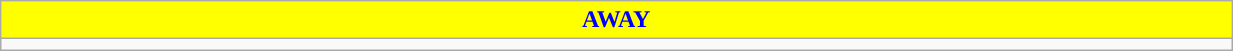<table class="wikitable collapsible collapsed" style="width:65%">
<tr>
<th colspan=6 ! style="color:blue; background:yellow">AWAY</th>
</tr>
<tr>
<td></td>
</tr>
</table>
